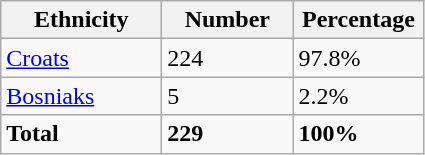<table class="wikitable">
<tr>
<th width="100px">Ethnicity</th>
<th width="80px">Number</th>
<th width="80px">Percentage</th>
</tr>
<tr>
<td><a href='#'>Croats</a></td>
<td>224</td>
<td>97.8%</td>
</tr>
<tr>
<td><a href='#'>Bosniaks</a></td>
<td>5</td>
<td>2.2%</td>
</tr>
<tr>
<td><strong>Total</strong></td>
<td><strong>229</strong></td>
<td><strong>100%</strong></td>
</tr>
</table>
